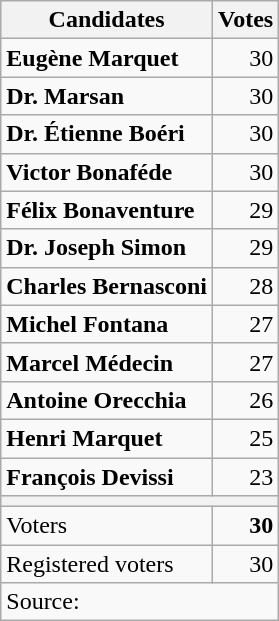<table class="wikitable" style="text-align:right">
<tr>
<th>Candidates</th>
<th>Votes</th>
</tr>
<tr>
<td align="left"><strong>Eugène Marquet</strong></td>
<td>30</td>
</tr>
<tr>
<td align="left"><strong>Dr. Marsan</strong></td>
<td>30</td>
</tr>
<tr>
<td align="left"><strong>Dr. Étienne Boéri</strong></td>
<td>30</td>
</tr>
<tr>
<td align="left"><strong>Victor Bonaféde</strong></td>
<td>30</td>
</tr>
<tr>
<td align="left"><strong>Félix Bonaventure</strong></td>
<td>29</td>
</tr>
<tr>
<td align="left"><strong>Dr. Joseph Simon</strong></td>
<td>29</td>
</tr>
<tr>
<td align="left"><strong>Charles Bernasconi</strong></td>
<td>28</td>
</tr>
<tr>
<td align="left"><strong>Michel Fontana</strong></td>
<td>27</td>
</tr>
<tr>
<td align="left"><strong>Marcel Médecin</strong></td>
<td>27</td>
</tr>
<tr>
<td align="left"><strong>Antoine Orecchia</strong></td>
<td>26</td>
</tr>
<tr>
<td align="left"><strong>Henri Marquet</strong></td>
<td>25</td>
</tr>
<tr>
<td align="left"><strong>François Devissi</strong></td>
<td>23</td>
</tr>
<tr>
<th colspan=2></th>
</tr>
<tr>
<td align="left">Voters</td>
<td><strong>30</strong></td>
</tr>
<tr>
<td align="left">Registered voters</td>
<td>30</td>
</tr>
<tr>
<td colspan="4" align="left">Source:</td>
</tr>
</table>
